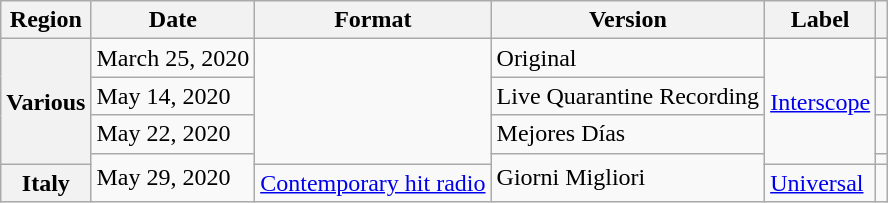<table class="wikitable plainrowheaders">
<tr>
<th scope="col">Region</th>
<th scope="col">Date</th>
<th scope="col">Format</th>
<th scope="col">Version</th>
<th scope="col">Label</th>
<th scope="col"></th>
</tr>
<tr>
<th scope="row" rowspan="4">Various</th>
<td>March 25, 2020</td>
<td rowspan="4"></td>
<td>Original</td>
<td rowspan="4"><a href='#'>Interscope</a></td>
<td></td>
</tr>
<tr>
<td>May 14, 2020</td>
<td>Live Quarantine Recording</td>
<td></td>
</tr>
<tr>
<td>May 22, 2020</td>
<td>Mejores Días</td>
<td></td>
</tr>
<tr>
<td rowspan="2">May 29, 2020</td>
<td rowspan="2">Giorni Migliori</td>
<td></td>
</tr>
<tr>
<th scope="row">Italy</th>
<td><a href='#'>Contemporary hit radio</a></td>
<td><a href='#'>Universal</a></td>
<td></td>
</tr>
</table>
